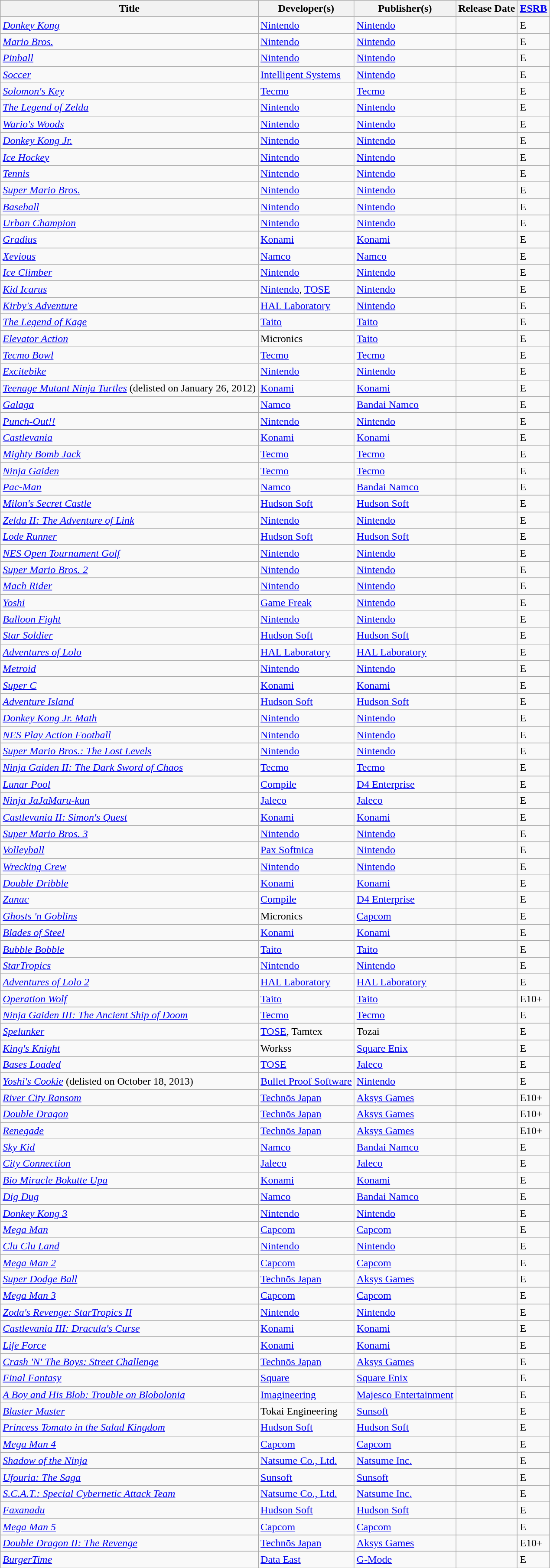<table class="wikitable sortable">
<tr>
<th width="">Title</th>
<th width="">Developer(s)</th>
<th width="">Publisher(s)</th>
<th width="">Release Date</th>
<th width=""><a href='#'>ESRB</a></th>
</tr>
<tr>
<td><em><a href='#'>Donkey Kong</a></em></td>
<td><a href='#'>Nintendo</a></td>
<td><a href='#'>Nintendo</a></td>
<td></td>
<td>E</td>
</tr>
<tr>
<td><em><a href='#'>Mario Bros.</a></em></td>
<td><a href='#'>Nintendo</a></td>
<td><a href='#'>Nintendo</a></td>
<td></td>
<td>E</td>
</tr>
<tr>
<td><em><a href='#'>Pinball</a></em></td>
<td><a href='#'>Nintendo</a></td>
<td><a href='#'>Nintendo</a></td>
<td></td>
<td>E</td>
</tr>
<tr>
<td><em><a href='#'>Soccer</a></em></td>
<td><a href='#'>Intelligent Systems</a></td>
<td><a href='#'>Nintendo</a></td>
<td></td>
<td>E</td>
</tr>
<tr>
<td><em><a href='#'>Solomon's Key</a></em></td>
<td><a href='#'>Tecmo</a></td>
<td><a href='#'>Tecmo</a></td>
<td></td>
<td>E</td>
</tr>
<tr>
<td><em><a href='#'>The Legend of Zelda</a></em></td>
<td><a href='#'>Nintendo</a></td>
<td><a href='#'>Nintendo</a></td>
<td></td>
<td>E</td>
</tr>
<tr>
<td><em><a href='#'>Wario's Woods</a></em></td>
<td><a href='#'>Nintendo</a></td>
<td><a href='#'>Nintendo</a></td>
<td></td>
<td>E</td>
</tr>
<tr>
<td><em><a href='#'>Donkey Kong Jr.</a></em></td>
<td><a href='#'>Nintendo</a></td>
<td><a href='#'>Nintendo</a></td>
<td></td>
<td>E</td>
</tr>
<tr>
<td><em><a href='#'>Ice Hockey</a></em></td>
<td><a href='#'>Nintendo</a></td>
<td><a href='#'>Nintendo</a></td>
<td></td>
<td>E</td>
</tr>
<tr>
<td><em><a href='#'>Tennis</a></em></td>
<td><a href='#'>Nintendo</a></td>
<td><a href='#'>Nintendo</a></td>
<td></td>
<td>E</td>
</tr>
<tr>
<td><em><a href='#'>Super Mario Bros.</a></em></td>
<td><a href='#'>Nintendo</a></td>
<td><a href='#'>Nintendo</a></td>
<td></td>
<td>E</td>
</tr>
<tr>
<td><em><a href='#'>Baseball</a></em></td>
<td><a href='#'>Nintendo</a></td>
<td><a href='#'>Nintendo</a></td>
<td></td>
<td>E</td>
</tr>
<tr>
<td><em><a href='#'>Urban Champion</a></em></td>
<td><a href='#'>Nintendo</a></td>
<td><a href='#'>Nintendo</a></td>
<td></td>
<td>E</td>
</tr>
<tr>
<td><em><a href='#'>Gradius</a></em></td>
<td><a href='#'>Konami</a></td>
<td><a href='#'>Konami</a></td>
<td></td>
<td>E</td>
</tr>
<tr>
<td><em><a href='#'>Xevious</a></em></td>
<td><a href='#'>Namco</a></td>
<td><a href='#'>Namco</a></td>
<td></td>
<td>E</td>
</tr>
<tr>
<td><em><a href='#'>Ice Climber</a></em></td>
<td><a href='#'>Nintendo</a></td>
<td><a href='#'>Nintendo</a></td>
<td></td>
<td>E</td>
</tr>
<tr>
<td><em><a href='#'>Kid Icarus</a></em></td>
<td><a href='#'>Nintendo</a>, <a href='#'>TOSE</a></td>
<td><a href='#'>Nintendo</a></td>
<td></td>
<td>E</td>
</tr>
<tr>
<td><em><a href='#'>Kirby's Adventure</a></em></td>
<td><a href='#'>HAL Laboratory</a></td>
<td><a href='#'>Nintendo</a></td>
<td></td>
<td>E</td>
</tr>
<tr>
<td><em><a href='#'>The Legend of Kage</a></em></td>
<td><a href='#'>Taito</a></td>
<td><a href='#'>Taito</a></td>
<td></td>
<td>E</td>
</tr>
<tr>
<td><em><a href='#'>Elevator Action</a></em></td>
<td>Micronics</td>
<td><a href='#'>Taito</a></td>
<td></td>
<td>E</td>
</tr>
<tr>
<td><em><a href='#'>Tecmo Bowl</a></em></td>
<td><a href='#'>Tecmo</a></td>
<td><a href='#'>Tecmo</a></td>
<td></td>
<td>E</td>
</tr>
<tr>
<td><em><a href='#'>Excitebike</a></em></td>
<td><a href='#'>Nintendo</a></td>
<td><a href='#'>Nintendo</a></td>
<td></td>
<td>E</td>
</tr>
<tr>
<td><em><a href='#'>Teenage Mutant Ninja Turtles</a></em> (delisted on January 26, 2012)</td>
<td><a href='#'>Konami</a></td>
<td><a href='#'>Konami</a></td>
<td></td>
<td>E</td>
</tr>
<tr>
<td><em><a href='#'>Galaga</a></em></td>
<td><a href='#'>Namco</a></td>
<td><a href='#'>Bandai Namco</a></td>
<td></td>
<td>E</td>
</tr>
<tr>
<td><em><a href='#'>Punch-Out!!</a></em></td>
<td><a href='#'>Nintendo</a></td>
<td><a href='#'>Nintendo</a></td>
<td></td>
<td>E</td>
</tr>
<tr>
<td><em><a href='#'>Castlevania</a></em></td>
<td><a href='#'>Konami</a></td>
<td><a href='#'>Konami</a></td>
<td></td>
<td>E</td>
</tr>
<tr>
<td><em><a href='#'>Mighty Bomb Jack</a></em></td>
<td><a href='#'>Tecmo</a></td>
<td><a href='#'>Tecmo</a></td>
<td></td>
<td>E</td>
</tr>
<tr>
<td><em><a href='#'>Ninja Gaiden</a></em></td>
<td><a href='#'>Tecmo</a></td>
<td><a href='#'>Tecmo</a></td>
<td></td>
<td>E</td>
</tr>
<tr>
<td><em><a href='#'>Pac-Man</a></em></td>
<td><a href='#'>Namco</a></td>
<td><a href='#'>Bandai Namco</a></td>
<td></td>
<td>E</td>
</tr>
<tr>
<td><em><a href='#'>Milon's Secret Castle</a></em></td>
<td><a href='#'>Hudson Soft</a></td>
<td><a href='#'>Hudson Soft</a></td>
<td></td>
<td>E</td>
</tr>
<tr>
<td><em><a href='#'>Zelda II: The Adventure of Link</a></em></td>
<td><a href='#'>Nintendo</a></td>
<td><a href='#'>Nintendo</a></td>
<td></td>
<td>E</td>
</tr>
<tr>
<td><em><a href='#'>Lode Runner</a></em></td>
<td><a href='#'>Hudson Soft</a></td>
<td><a href='#'>Hudson Soft</a></td>
<td></td>
<td>E</td>
</tr>
<tr>
<td><em><a href='#'>NES Open Tournament Golf</a></em></td>
<td><a href='#'>Nintendo</a></td>
<td><a href='#'>Nintendo</a></td>
<td></td>
<td>E</td>
</tr>
<tr>
<td><em><a href='#'>Super Mario Bros. 2</a></em></td>
<td><a href='#'>Nintendo</a></td>
<td><a href='#'>Nintendo</a></td>
<td></td>
<td>E</td>
</tr>
<tr>
<td><em><a href='#'>Mach Rider</a></em></td>
<td><a href='#'>Nintendo</a></td>
<td><a href='#'>Nintendo</a></td>
<td></td>
<td>E</td>
</tr>
<tr>
<td><em><a href='#'>Yoshi</a></em></td>
<td><a href='#'>Game Freak</a></td>
<td><a href='#'>Nintendo</a></td>
<td></td>
<td>E</td>
</tr>
<tr>
<td><em><a href='#'>Balloon Fight</a></em></td>
<td><a href='#'>Nintendo</a></td>
<td><a href='#'>Nintendo</a></td>
<td></td>
<td>E</td>
</tr>
<tr>
<td><em><a href='#'>Star Soldier</a></em></td>
<td><a href='#'>Hudson Soft</a></td>
<td><a href='#'>Hudson Soft</a></td>
<td></td>
<td>E</td>
</tr>
<tr>
<td><em><a href='#'>Adventures of Lolo</a></em></td>
<td><a href='#'>HAL Laboratory</a></td>
<td><a href='#'>HAL Laboratory</a></td>
<td></td>
<td>E</td>
</tr>
<tr>
<td><em><a href='#'>Metroid</a></em></td>
<td><a href='#'>Nintendo</a></td>
<td><a href='#'>Nintendo</a></td>
<td></td>
<td>E</td>
</tr>
<tr>
<td><em><a href='#'>Super C</a></em></td>
<td><a href='#'>Konami</a></td>
<td><a href='#'>Konami</a></td>
<td></td>
<td>E</td>
</tr>
<tr>
<td><em><a href='#'>Adventure Island</a></em></td>
<td><a href='#'>Hudson Soft</a></td>
<td><a href='#'>Hudson Soft</a></td>
<td></td>
<td>E</td>
</tr>
<tr>
<td><em><a href='#'>Donkey Kong Jr. Math</a></em></td>
<td><a href='#'>Nintendo</a></td>
<td><a href='#'>Nintendo</a></td>
<td></td>
<td>E</td>
</tr>
<tr>
<td><em><a href='#'>NES Play Action Football</a></em></td>
<td><a href='#'>Nintendo</a></td>
<td><a href='#'>Nintendo</a></td>
<td></td>
<td>E</td>
</tr>
<tr>
<td><em><a href='#'>Super Mario Bros.: The Lost Levels</a></em></td>
<td><a href='#'>Nintendo</a></td>
<td><a href='#'>Nintendo</a></td>
<td></td>
<td>E</td>
</tr>
<tr>
<td><em><a href='#'>Ninja Gaiden II: The Dark Sword of Chaos</a></em></td>
<td><a href='#'>Tecmo</a></td>
<td><a href='#'>Tecmo</a></td>
<td></td>
<td>E</td>
</tr>
<tr>
<td><em><a href='#'>Lunar Pool</a></em></td>
<td><a href='#'>Compile</a></td>
<td><a href='#'>D4 Enterprise</a></td>
<td></td>
<td>E</td>
</tr>
<tr>
<td><em><a href='#'>Ninja JaJaMaru-kun</a></em></td>
<td><a href='#'>Jaleco</a></td>
<td><a href='#'>Jaleco</a></td>
<td></td>
<td>E</td>
</tr>
<tr>
<td><em><a href='#'>Castlevania II: Simon's Quest</a></em></td>
<td><a href='#'>Konami</a></td>
<td><a href='#'>Konami</a></td>
<td></td>
<td>E</td>
</tr>
<tr>
<td><em><a href='#'>Super Mario Bros. 3</a></em></td>
<td><a href='#'>Nintendo</a></td>
<td><a href='#'>Nintendo</a></td>
<td></td>
<td>E</td>
</tr>
<tr>
<td><em><a href='#'>Volleyball</a></em></td>
<td><a href='#'>Pax Softnica</a></td>
<td><a href='#'>Nintendo</a></td>
<td></td>
<td>E</td>
</tr>
<tr>
<td><em><a href='#'>Wrecking Crew</a></em></td>
<td><a href='#'>Nintendo</a></td>
<td><a href='#'>Nintendo</a></td>
<td></td>
<td>E</td>
</tr>
<tr>
<td><em><a href='#'>Double Dribble</a></em></td>
<td><a href='#'>Konami</a></td>
<td><a href='#'>Konami</a></td>
<td></td>
<td>E</td>
</tr>
<tr>
<td><em><a href='#'>Zanac</a></em></td>
<td><a href='#'>Compile</a></td>
<td><a href='#'>D4 Enterprise</a></td>
<td></td>
<td>E</td>
</tr>
<tr>
<td><em><a href='#'>Ghosts 'n Goblins</a></em></td>
<td>Micronics</td>
<td><a href='#'>Capcom</a></td>
<td></td>
<td>E</td>
</tr>
<tr>
<td><em><a href='#'>Blades of Steel</a></em></td>
<td><a href='#'>Konami</a></td>
<td><a href='#'>Konami</a></td>
<td></td>
<td>E</td>
</tr>
<tr>
<td><em><a href='#'>Bubble Bobble</a></em></td>
<td><a href='#'>Taito</a></td>
<td><a href='#'>Taito</a></td>
<td></td>
<td>E</td>
</tr>
<tr>
<td><em><a href='#'>StarTropics</a></em></td>
<td><a href='#'>Nintendo</a></td>
<td><a href='#'>Nintendo</a></td>
<td></td>
<td>E</td>
</tr>
<tr>
<td><em><a href='#'>Adventures of Lolo 2</a></em></td>
<td><a href='#'>HAL Laboratory</a></td>
<td><a href='#'>HAL Laboratory</a></td>
<td></td>
<td>E</td>
</tr>
<tr>
<td><em><a href='#'>Operation Wolf</a></em></td>
<td><a href='#'>Taito</a></td>
<td><a href='#'>Taito</a></td>
<td></td>
<td>E10+</td>
</tr>
<tr>
<td><em><a href='#'>Ninja Gaiden III: The Ancient Ship of Doom</a></em></td>
<td><a href='#'>Tecmo</a></td>
<td><a href='#'>Tecmo</a></td>
<td></td>
<td>E</td>
</tr>
<tr>
<td><em><a href='#'>Spelunker</a></em></td>
<td><a href='#'>TOSE</a>, Tamtex</td>
<td>Tozai</td>
<td></td>
<td>E</td>
</tr>
<tr>
<td><em><a href='#'>King's Knight</a></em></td>
<td>Workss</td>
<td><a href='#'>Square Enix</a></td>
<td></td>
<td>E</td>
</tr>
<tr>
<td><em><a href='#'>Bases Loaded</a></em></td>
<td><a href='#'>TOSE</a></td>
<td><a href='#'>Jaleco</a></td>
<td></td>
<td>E</td>
</tr>
<tr>
<td><em><a href='#'>Yoshi's Cookie</a></em> (delisted on October 18, 2013)</td>
<td><a href='#'>Bullet Proof Software</a></td>
<td><a href='#'>Nintendo</a></td>
<td></td>
<td>E</td>
</tr>
<tr>
<td><em><a href='#'>River City Ransom</a></em></td>
<td><a href='#'>Technōs Japan</a></td>
<td><a href='#'>Aksys Games</a></td>
<td></td>
<td>E10+</td>
</tr>
<tr>
<td><em><a href='#'>Double Dragon</a></em></td>
<td><a href='#'>Technōs Japan</a></td>
<td><a href='#'>Aksys Games</a></td>
<td></td>
<td>E10+</td>
</tr>
<tr>
<td><em><a href='#'>Renegade</a></em></td>
<td><a href='#'>Technōs Japan</a></td>
<td><a href='#'>Aksys Games</a></td>
<td></td>
<td>E10+</td>
</tr>
<tr>
<td><em><a href='#'>Sky Kid</a></em></td>
<td><a href='#'>Namco</a></td>
<td><a href='#'>Bandai Namco</a></td>
<td></td>
<td>E</td>
</tr>
<tr>
<td><em><a href='#'>City Connection</a></em></td>
<td><a href='#'>Jaleco</a></td>
<td><a href='#'>Jaleco</a></td>
<td></td>
<td>E</td>
</tr>
<tr>
<td><em><a href='#'>Bio Miracle Bokutte Upa</a></em></td>
<td><a href='#'>Konami</a></td>
<td><a href='#'>Konami</a></td>
<td></td>
<td>E</td>
</tr>
<tr>
<td><em><a href='#'>Dig Dug</a></em></td>
<td><a href='#'>Namco</a></td>
<td><a href='#'>Bandai Namco</a></td>
<td></td>
<td>E</td>
</tr>
<tr>
<td><em><a href='#'>Donkey Kong 3</a></em></td>
<td><a href='#'>Nintendo</a></td>
<td><a href='#'>Nintendo</a></td>
<td></td>
<td>E</td>
</tr>
<tr>
<td><em><a href='#'>Mega Man</a></em></td>
<td><a href='#'>Capcom</a></td>
<td><a href='#'>Capcom</a></td>
<td></td>
<td>E</td>
</tr>
<tr>
<td><em><a href='#'>Clu Clu Land</a></em></td>
<td><a href='#'>Nintendo</a></td>
<td><a href='#'>Nintendo</a></td>
<td></td>
<td>E</td>
</tr>
<tr>
<td><em><a href='#'>Mega Man 2</a></em></td>
<td><a href='#'>Capcom</a></td>
<td><a href='#'>Capcom</a></td>
<td></td>
<td>E</td>
</tr>
<tr>
<td><em><a href='#'>Super Dodge Ball</a></em></td>
<td><a href='#'>Technōs Japan</a></td>
<td><a href='#'>Aksys Games</a></td>
<td></td>
<td>E</td>
</tr>
<tr>
<td><em><a href='#'>Mega Man 3</a></em></td>
<td><a href='#'>Capcom</a></td>
<td><a href='#'>Capcom</a></td>
<td></td>
<td>E</td>
</tr>
<tr>
<td><em><a href='#'>Zoda's Revenge: StarTropics II</a></em></td>
<td><a href='#'>Nintendo</a></td>
<td><a href='#'>Nintendo</a></td>
<td></td>
<td>E</td>
</tr>
<tr>
<td><em><a href='#'>Castlevania III: Dracula's Curse</a></em></td>
<td><a href='#'>Konami</a></td>
<td><a href='#'>Konami</a></td>
<td></td>
<td>E</td>
</tr>
<tr>
<td><em><a href='#'>Life Force</a></em></td>
<td><a href='#'>Konami</a></td>
<td><a href='#'>Konami</a></td>
<td></td>
<td>E</td>
</tr>
<tr>
<td><em><a href='#'>Crash 'N' The Boys: Street Challenge</a></em></td>
<td><a href='#'>Technōs Japan</a></td>
<td><a href='#'>Aksys Games</a></td>
<td></td>
<td>E</td>
</tr>
<tr>
<td><em><a href='#'>Final Fantasy</a></em></td>
<td><a href='#'>Square</a></td>
<td><a href='#'>Square Enix</a></td>
<td></td>
<td>E</td>
</tr>
<tr>
<td><em><a href='#'>A Boy and His Blob: Trouble on Blobolonia</a></em></td>
<td><a href='#'>Imagineering</a></td>
<td><a href='#'>Majesco Entertainment</a></td>
<td></td>
<td>E</td>
</tr>
<tr>
<td><em><a href='#'>Blaster Master</a></em></td>
<td>Tokai Engineering</td>
<td><a href='#'>Sunsoft</a></td>
<td></td>
<td>E</td>
</tr>
<tr>
<td><em><a href='#'>Princess Tomato in the Salad Kingdom</a></em></td>
<td><a href='#'>Hudson Soft</a></td>
<td><a href='#'>Hudson Soft</a></td>
<td></td>
<td>E</td>
</tr>
<tr>
<td><em><a href='#'>Mega Man 4</a></em></td>
<td><a href='#'>Capcom</a></td>
<td><a href='#'>Capcom</a></td>
<td></td>
<td>E</td>
</tr>
<tr>
<td><em><a href='#'>Shadow of the Ninja</a></em></td>
<td><a href='#'>Natsume Co., Ltd.</a></td>
<td><a href='#'>Natsume Inc.</a></td>
<td></td>
<td>E</td>
</tr>
<tr>
<td><em><a href='#'>Ufouria: The Saga</a></em></td>
<td><a href='#'>Sunsoft</a></td>
<td><a href='#'>Sunsoft</a></td>
<td></td>
<td>E</td>
</tr>
<tr>
<td><em><a href='#'>S.C.A.T.: Special Cybernetic Attack Team</a></em></td>
<td><a href='#'>Natsume Co., Ltd.</a></td>
<td><a href='#'>Natsume Inc.</a></td>
<td></td>
<td>E</td>
</tr>
<tr>
<td><em><a href='#'>Faxanadu</a></em></td>
<td><a href='#'>Hudson Soft</a></td>
<td><a href='#'>Hudson Soft</a></td>
<td></td>
<td>E</td>
</tr>
<tr>
<td><em><a href='#'>Mega Man 5</a></em></td>
<td><a href='#'>Capcom</a></td>
<td><a href='#'>Capcom</a></td>
<td></td>
<td>E</td>
</tr>
<tr>
<td><em><a href='#'>Double Dragon II: The Revenge</a></em></td>
<td><a href='#'>Technōs Japan</a></td>
<td><a href='#'>Aksys Games</a></td>
<td></td>
<td>E10+</td>
</tr>
<tr>
<td><em><a href='#'>BurgerTime</a></em></td>
<td><a href='#'>Data East</a></td>
<td><a href='#'>G-Mode</a></td>
<td></td>
<td>E</td>
</tr>
</table>
